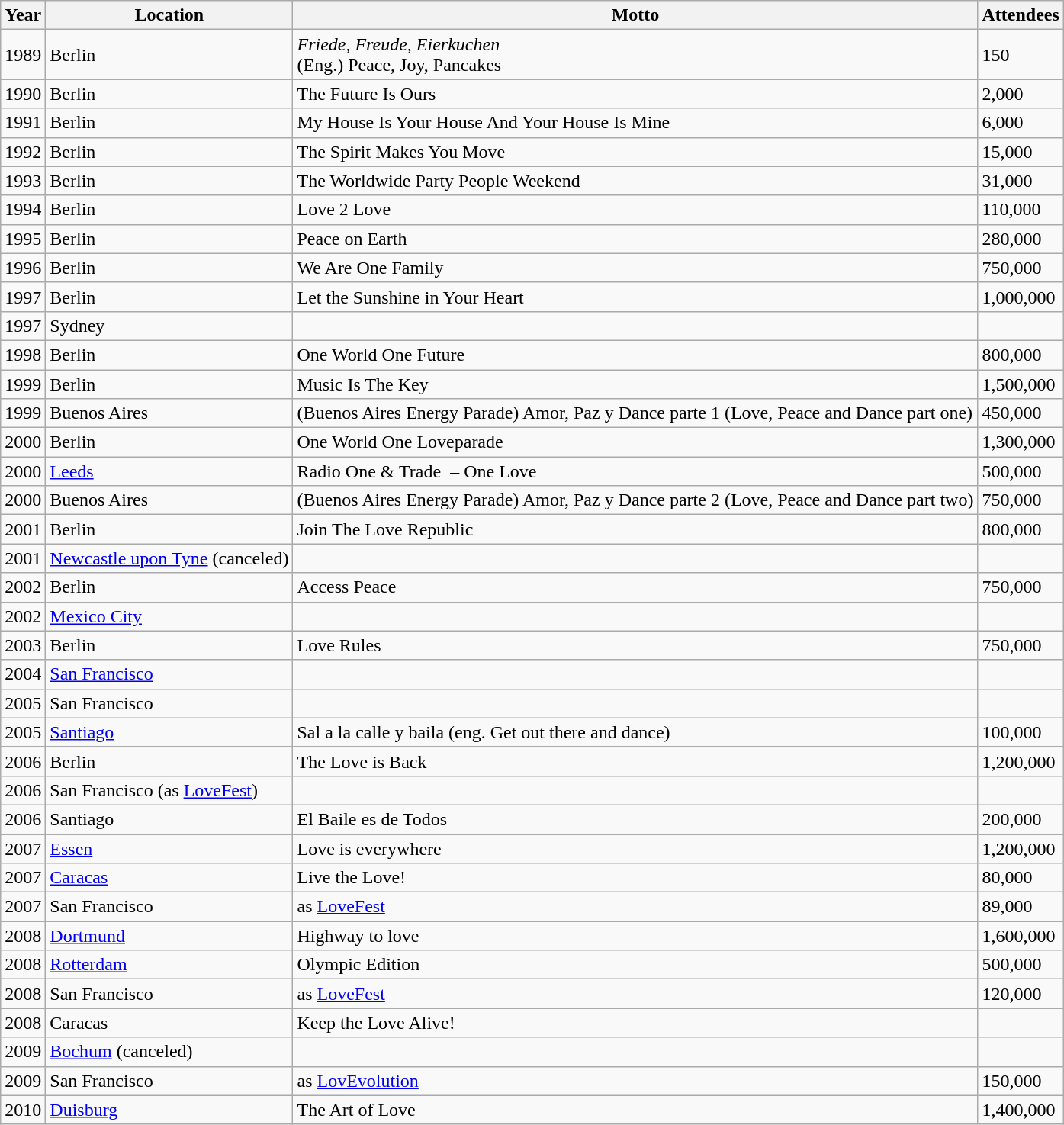<table class="wikitable">
<tr>
<th>Year</th>
<th>Location</th>
<th>Motto</th>
<th>Attendees</th>
</tr>
<tr>
<td>1989</td>
<td>Berlin</td>
<td><em>Friede, Freude, Eierkuchen</em><br>(Eng.) Peace, Joy, Pancakes</td>
<td>150</td>
</tr>
<tr>
<td>1990</td>
<td>Berlin</td>
<td>The Future Is Ours</td>
<td>2,000</td>
</tr>
<tr>
<td>1991</td>
<td>Berlin</td>
<td>My House Is Your House And Your House Is Mine</td>
<td>6,000</td>
</tr>
<tr>
<td>1992</td>
<td>Berlin</td>
<td>The Spirit Makes You Move</td>
<td>15,000</td>
</tr>
<tr>
<td>1993</td>
<td>Berlin</td>
<td>The Worldwide Party People Weekend</td>
<td>31,000</td>
</tr>
<tr>
<td>1994</td>
<td>Berlin</td>
<td>Love 2 Love</td>
<td>110,000</td>
</tr>
<tr>
<td>1995</td>
<td>Berlin</td>
<td>Peace on Earth</td>
<td>280,000</td>
</tr>
<tr>
<td>1996</td>
<td>Berlin</td>
<td>We Are One Family</td>
<td>750,000</td>
</tr>
<tr>
<td>1997</td>
<td>Berlin</td>
<td>Let the Sunshine in Your Heart</td>
<td>1,000,000</td>
</tr>
<tr>
<td>1997</td>
<td>Sydney</td>
<td></td>
<td></td>
</tr>
<tr>
<td>1998</td>
<td>Berlin</td>
<td>One World One Future</td>
<td>800,000</td>
</tr>
<tr>
<td>1999</td>
<td>Berlin</td>
<td>Music Is The Key</td>
<td>1,500,000</td>
</tr>
<tr>
<td>1999</td>
<td>Buenos Aires</td>
<td>(Buenos Aires Energy Parade) Amor, Paz y Dance parte 1 (Love, Peace and Dance part one)</td>
<td>450,000</td>
</tr>
<tr>
<td>2000</td>
<td>Berlin</td>
<td>One World One Loveparade</td>
<td>1,300,000</td>
</tr>
<tr>
<td>2000</td>
<td><a href='#'>Leeds</a></td>
<td>Radio One & Trade  – One Love</td>
<td>500,000</td>
</tr>
<tr>
<td>2000</td>
<td>Buenos Aires</td>
<td>(Buenos Aires Energy Parade) Amor, Paz y Dance parte 2 (Love, Peace and Dance part two)</td>
<td>750,000</td>
</tr>
<tr>
<td>2001</td>
<td>Berlin</td>
<td>Join The Love Republic</td>
<td>800,000</td>
</tr>
<tr>
<td>2001</td>
<td><a href='#'>Newcastle upon Tyne</a> (canceled)</td>
<td></td>
<td></td>
</tr>
<tr>
<td>2002</td>
<td>Berlin</td>
<td>Access Peace</td>
<td>750,000</td>
</tr>
<tr>
<td>2002</td>
<td><a href='#'>Mexico City</a></td>
<td></td>
<td></td>
</tr>
<tr>
<td>2003</td>
<td>Berlin</td>
<td>Love Rules</td>
<td>750,000</td>
</tr>
<tr>
<td>2004</td>
<td><a href='#'>San Francisco</a></td>
<td></td>
<td></td>
</tr>
<tr>
<td>2005</td>
<td>San Francisco</td>
<td></td>
<td></td>
</tr>
<tr>
<td>2005</td>
<td><a href='#'>Santiago</a></td>
<td>Sal a la calle y baila (eng. Get out there and dance)</td>
<td>100,000</td>
</tr>
<tr>
<td>2006</td>
<td>Berlin</td>
<td>The Love is Back</td>
<td>1,200,000</td>
</tr>
<tr>
<td>2006</td>
<td>San Francisco (as <a href='#'>LoveFest</a>)</td>
<td></td>
<td></td>
</tr>
<tr>
<td>2006</td>
<td>Santiago</td>
<td>El Baile es de Todos</td>
<td>200,000</td>
</tr>
<tr>
<td>2007</td>
<td><a href='#'>Essen</a></td>
<td>Love is everywhere</td>
<td>1,200,000</td>
</tr>
<tr>
<td>2007</td>
<td><a href='#'>Caracas</a></td>
<td>Live the Love!</td>
<td>80,000</td>
</tr>
<tr>
<td>2007</td>
<td>San Francisco</td>
<td>as <a href='#'>LoveFest</a></td>
<td>89,000</td>
</tr>
<tr>
<td>2008</td>
<td><a href='#'>Dortmund</a></td>
<td>Highway to love</td>
<td>1,600,000</td>
</tr>
<tr>
<td>2008</td>
<td><a href='#'>Rotterdam</a></td>
<td>Olympic Edition</td>
<td>500,000</td>
</tr>
<tr>
<td>2008</td>
<td>San Francisco</td>
<td>as <a href='#'>LoveFest</a></td>
<td>120,000</td>
</tr>
<tr>
<td>2008</td>
<td>Caracas</td>
<td>Keep the Love Alive!</td>
<td></td>
</tr>
<tr>
<td>2009</td>
<td><a href='#'>Bochum</a> (canceled)</td>
<td></td>
<td></td>
</tr>
<tr>
<td>2009</td>
<td>San Francisco</td>
<td>as <a href='#'>LovEvolution</a></td>
<td>150,000</td>
</tr>
<tr>
<td>2010</td>
<td><a href='#'>Duisburg</a></td>
<td>The Art of Love</td>
<td>1,400,000</td>
</tr>
</table>
